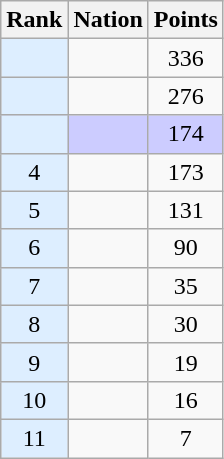<table class="wikitable sortable" style="text-align:center">
<tr>
<th>Rank</th>
<th>Nation</th>
<th>Points</th>
</tr>
<tr>
<td bgcolor = DDEEFF></td>
<td align=left></td>
<td>336</td>
</tr>
<tr>
<td bgcolor = DDEEFF></td>
<td align=left></td>
<td>276</td>
</tr>
<tr style="background-color:#ccccff">
<td bgcolor = DDEEFF></td>
<td align=left></td>
<td>174</td>
</tr>
<tr>
<td bgcolor = DDEEFF>4</td>
<td align=left></td>
<td>173</td>
</tr>
<tr>
<td bgcolor = DDEEFF>5</td>
<td align=left></td>
<td>131</td>
</tr>
<tr>
<td bgcolor = DDEEFF>6</td>
<td align=left></td>
<td>90</td>
</tr>
<tr>
<td bgcolor = DDEEFF>7</td>
<td align=left></td>
<td>35</td>
</tr>
<tr>
<td bgcolor = DDEEFF>8</td>
<td align=left></td>
<td>30</td>
</tr>
<tr>
<td bgcolor = DDEEFF>9</td>
<td align=left></td>
<td>19</td>
</tr>
<tr>
<td bgcolor = DDEEFF>10</td>
<td align=left></td>
<td>16</td>
</tr>
<tr>
<td bgcolor = DDEEFF>11</td>
<td align=left></td>
<td>7</td>
</tr>
</table>
